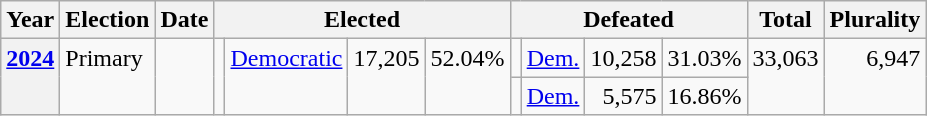<table class="wikitable">
<tr>
<th>Year</th>
<th>Election</th>
<th>Date</th>
<th colspan="4">Elected</th>
<th colspan="4">Defeated</th>
<th>Total</th>
<th>Plurality</th>
</tr>
<tr>
<th rowspan="2" valign="top"><a href='#'>2024</a></th>
<td rowspan="2" valign="top">Primary</td>
<td rowspan="2" valign="top"></td>
<td rowspan="2" valign="top"></td>
<td valign="top" rowspan="2" ><a href='#'>Democratic</a></td>
<td rowspan="2" align="right" valign="top">17,205</td>
<td rowspan="2" align="right" valign="top">52.04%</td>
<td valign="top"></td>
<td valign="top" ><a href='#'>Dem.</a></td>
<td align="right" valign="top">10,258</td>
<td align="right" valign="top">31.03%</td>
<td rowspan="2" align="right" valign="top">33,063</td>
<td rowspan="2" align="right" valign="top">6,947</td>
</tr>
<tr>
<td valign="top"></td>
<td valign="top" ><a href='#'>Dem.</a></td>
<td align="right" valign="top">5,575</td>
<td align="right" valign="top">16.86%</td>
</tr>
</table>
